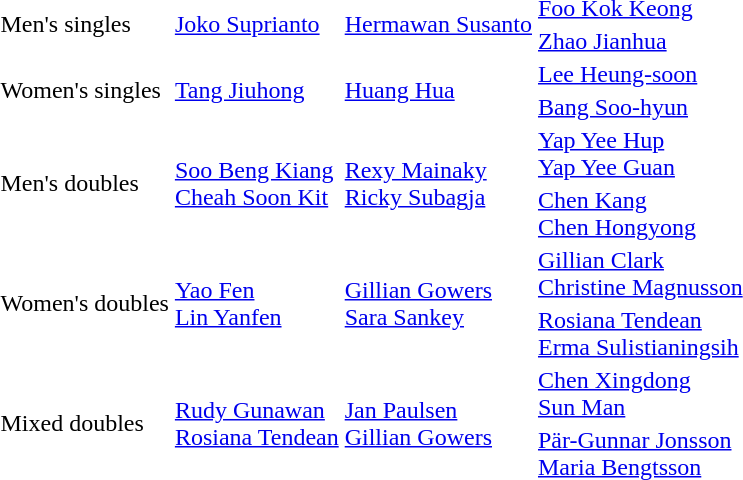<table>
<tr>
<td rowspan=2>Men's singles</td>
<td rowspan=2> <a href='#'>Joko Suprianto</a></td>
<td rowspan=2> <a href='#'>Hermawan Susanto</a></td>
<td> <a href='#'>Foo Kok Keong</a></td>
</tr>
<tr>
<td> <a href='#'>Zhao Jianhua</a></td>
</tr>
<tr>
<td rowspan=2>Women's singles</td>
<td rowspan=2> <a href='#'>Tang Jiuhong</a></td>
<td rowspan=2> <a href='#'>Huang Hua</a></td>
<td> <a href='#'>Lee Heung-soon</a></td>
</tr>
<tr>
<td> <a href='#'>Bang Soo-hyun</a></td>
</tr>
<tr>
<td rowspan=2>Men's doubles</td>
<td rowspan=2> <a href='#'>Soo Beng Kiang</a> <br>  <a href='#'>Cheah Soon Kit</a></td>
<td rowspan=2> <a href='#'>Rexy Mainaky</a> <br>  <a href='#'>Ricky Subagja</a></td>
<td> <a href='#'>Yap Yee Hup</a> <br>  <a href='#'>Yap Yee Guan</a></td>
</tr>
<tr>
<td> <a href='#'>Chen Kang</a> <br>  <a href='#'>Chen Hongyong</a></td>
</tr>
<tr>
<td rowspan=2>Women's doubles</td>
<td rowspan=2> <a href='#'>Yao Fen</a> <br>  <a href='#'>Lin Yanfen</a></td>
<td rowspan=2> <a href='#'>Gillian Gowers</a> <br>  <a href='#'>Sara Sankey</a></td>
<td> <a href='#'>Gillian Clark</a> <br>  <a href='#'>Christine Magnusson</a></td>
</tr>
<tr>
<td> <a href='#'>Rosiana Tendean</a> <br>  <a href='#'>Erma Sulistianingsih</a></td>
</tr>
<tr>
<td rowspan=2>Mixed doubles</td>
<td rowspan=2> <a href='#'>Rudy Gunawan</a><br>  <a href='#'>Rosiana Tendean</a></td>
<td rowspan=2> <a href='#'>Jan Paulsen</a> <br>  <a href='#'>Gillian Gowers</a></td>
<td> <a href='#'>Chen Xingdong</a> <br>  <a href='#'>Sun Man</a></td>
</tr>
<tr>
<td> <a href='#'>Pär-Gunnar Jonsson</a> <br>  <a href='#'>Maria Bengtsson</a></td>
</tr>
</table>
